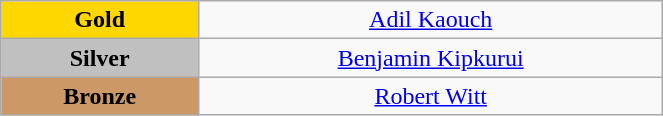<table class="wikitable" style="text-align:center; " width="35%">
<tr>
<td bgcolor="gold"><strong>Gold</strong></td>
<td><a href='#'>Adil Kaouch</a><br>  <small><em></em></small></td>
</tr>
<tr>
<td bgcolor="silver"><strong>Silver</strong></td>
<td><a href='#'>Benjamin Kipkurui</a><br>  <small><em></em></small></td>
</tr>
<tr>
<td bgcolor="CC9966"><strong>Bronze</strong></td>
<td><a href='#'>Robert Witt</a><br>  <small><em></em></small></td>
</tr>
</table>
